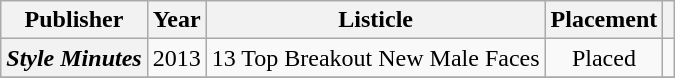<table class="wikitable plainrowheaders sortable" style="margin-right: 0;">
<tr>
<th scope="col">Publisher</th>
<th scope="col">Year</th>
<th scope="col">Listicle</th>
<th scope="col">Placement</th>
<th scope="col" class="unsortable"></th>
</tr>
<tr>
<th scope="row"><em>Style Minutes</em></th>
<td>2013</td>
<td>13 Top Breakout New Male Faces</td>
<td style="text-align:center;">Placed</td>
<td style="text-align:center;"></td>
</tr>
<tr>
</tr>
</table>
